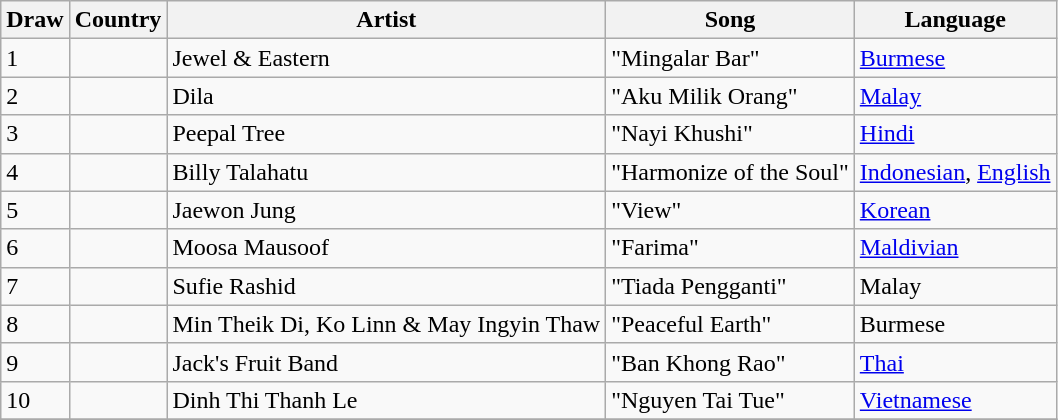<table class="sortable wikitable">
<tr>
<th>Draw</th>
<th>Country </th>
<th>Artist</th>
<th>Song</th>
<th>Language</th>
</tr>
<tr>
<td>1</td>
<td></td>
<td>Jewel & Eastern</td>
<td>"Mingalar Bar"</td>
<td><a href='#'>Burmese</a></td>
</tr>
<tr>
<td>2</td>
<td></td>
<td>Dila</td>
<td>"Aku Milik Orang"</td>
<td><a href='#'>Malay</a></td>
</tr>
<tr>
<td>3</td>
<td></td>
<td>Peepal Tree</td>
<td>"Nayi Khushi"</td>
<td><a href='#'>Hindi</a></td>
</tr>
<tr>
<td>4</td>
<td></td>
<td>Billy Talahatu</td>
<td>"Harmonize of the Soul"</td>
<td><a href='#'>Indonesian</a>, <a href='#'>English</a></td>
</tr>
<tr>
<td>5</td>
<td></td>
<td>Jaewon Jung</td>
<td>"View"</td>
<td><a href='#'>Korean</a></td>
</tr>
<tr>
<td>6</td>
<td></td>
<td>Moosa Mausoof</td>
<td>"Farima"</td>
<td><a href='#'>Maldivian</a></td>
</tr>
<tr>
<td>7</td>
<td></td>
<td>Sufie Rashid</td>
<td>"Tiada Pengganti"</td>
<td>Malay</td>
</tr>
<tr>
<td>8</td>
<td></td>
<td>Min Theik Di, Ko Linn & May Ingyin Thaw</td>
<td>"Peaceful Earth"</td>
<td>Burmese</td>
</tr>
<tr>
<td>9</td>
<td></td>
<td>Jack's Fruit Band</td>
<td>"Ban Khong Rao"</td>
<td><a href='#'>Thai</a></td>
</tr>
<tr>
<td>10</td>
<td></td>
<td>Dinh Thi Thanh Le</td>
<td>"Nguyen Tai Tue"</td>
<td><a href='#'>Vietnamese</a></td>
</tr>
<tr>
</tr>
</table>
